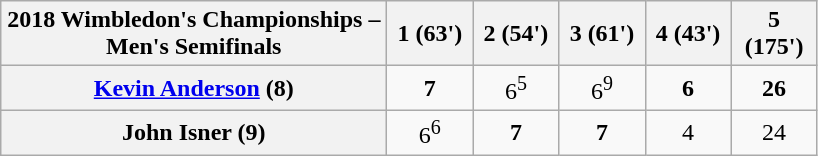<table class=wikitable style=text-align:center>
<tr>
<th width=250>2018 Wimbledon's Championships – Men's Semifinals</th>
<th width=50>1 (63')</th>
<th width=50>2 (54')</th>
<th width=50>3 (61')</th>
<th width=50>4 (43')</th>
<th width=50>5 (175')</th>
</tr>
<tr>
<th> <a href='#'>Kevin Anderson</a> (8)</th>
<td><strong>7</strong></td>
<td>6<sup>5</sup></td>
<td>6<sup>9</sup></td>
<td><strong>6</strong></td>
<td><strong>26</strong></td>
</tr>
<tr>
<th> John Isner (9)</th>
<td>6<sup>6</sup></td>
<td><strong>7</strong></td>
<td><strong>7</strong></td>
<td>4</td>
<td>24</td>
</tr>
</table>
